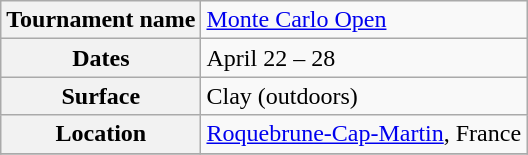<table class="wikitable">
<tr>
<th>Tournament name</th>
<td><a href='#'>Monte Carlo Open</a></td>
</tr>
<tr>
<th>Dates</th>
<td>April 22 – 28</td>
</tr>
<tr>
<th>Surface</th>
<td>Clay (outdoors)</td>
</tr>
<tr>
<th>Location</th>
<td><a href='#'>Roquebrune-Cap-Martin</a>, France</td>
</tr>
<tr>
</tr>
</table>
